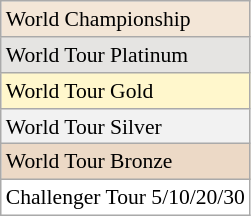<table class=wikitable style=float:left;font-size:90%>
<tr style="background:#F3E6D7;">
<td>World Championship</td>
</tr>
<tr style="background:#E5E4E2;">
<td>World Tour Platinum</td>
</tr>
<tr style="background:#fff7cc;">
<td>World Tour Gold</td>
</tr>
<tr style="background:#f2f2f2;">
<td>World Tour Silver</td>
</tr>
<tr style="background:#ecd9c6;">
<td>World Tour Bronze</td>
</tr>
<tr style="background:#fff;">
<td>Challenger Tour 5/10/20/30</td>
</tr>
</table>
